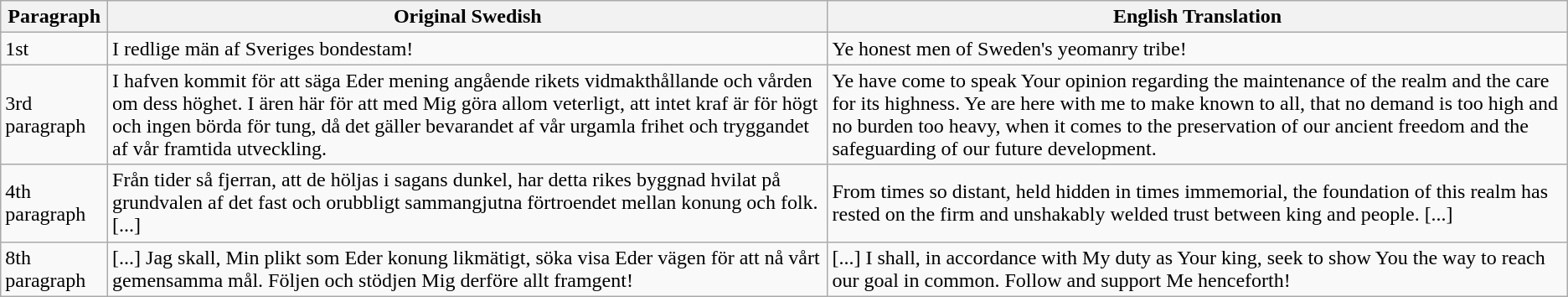<table class="wikitable">
<tr>
<th>Paragraph</th>
<th>Original Swedish</th>
<th>English Translation</th>
</tr>
<tr>
<td>1st</td>
<td>I redlige män af Sveriges bondestam!</td>
<td>Ye honest men of Sweden's yeomanry tribe!</td>
</tr>
<tr>
<td>3rd paragraph</td>
<td>I hafven kommit för att säga Eder mening angående rikets vidmakthållande och vården om dess höghet. I ären här för att med Mig göra allom veterligt, att intet kraf är för högt och ingen börda för tung, då det gäller bevarandet af vår urgamla frihet och tryggandet af vår framtida utveckling.</td>
<td>Ye have come to speak Your opinion regarding the maintenance of the realm and the care for its highness. Ye are here with me to make known to all, that no demand is too high and no burden too heavy, when it comes to the preservation of our ancient freedom and the safeguarding of our future development.</td>
</tr>
<tr>
<td>4th paragraph</td>
<td>Från tider så fjerran, att de höljas i sagans dunkel, har detta rikes byggnad hvilat på grundvalen af det fast och orubbligt sammangjutna förtroendet mellan konung och folk. [...]</td>
<td>From times so distant, held hidden in times immemorial, the foundation of this realm has rested on the firm and unshakably welded trust between king and people. [...]</td>
</tr>
<tr>
<td>8th paragraph</td>
<td>[...] Jag skall, Min plikt som Eder konung likmätigt, söka visa Eder vägen för att nå vårt gemensamma mål. Följen och stödjen Mig derföre allt framgent!</td>
<td>[...] I shall, in accordance with My duty as Your king, seek to show You the way to reach our goal in common. Follow and support Me henceforth!</td>
</tr>
</table>
